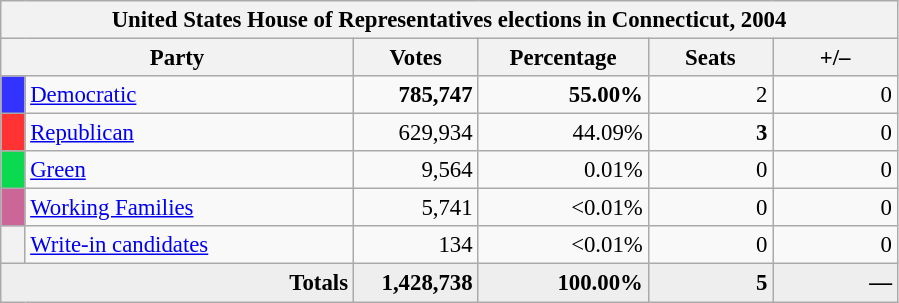<table class="wikitable" style="font-size: 95%;">
<tr>
<th colspan="6">United States House of Representatives elections in Connecticut, 2004</th>
</tr>
<tr>
<th colspan=2 style="width: 15em">Party</th>
<th style="width: 5em">Votes</th>
<th style="width: 7em">Percentage</th>
<th style="width: 5em">Seats</th>
<th style="width: 5em">+/–</th>
</tr>
<tr>
<th style="background-color:#3333FF; width: 3px"></th>
<td style="width: 130px"><a href='#'>Democratic</a></td>
<td align="right"><strong>785,747</strong></td>
<td align="right"><strong>55.00%</strong></td>
<td align="right">2</td>
<td align="right">0</td>
</tr>
<tr>
<th style="background-color:#FF3333; width: 3px"></th>
<td style="width: 130px"><a href='#'>Republican</a></td>
<td align="right">629,934</td>
<td align="right">44.09%</td>
<td align="right"><strong>3</strong></td>
<td align="right">0</td>
</tr>
<tr>
<th style="background-color:#0BDA51; width: 3px"></th>
<td style="width: 130px"><a href='#'>Green</a></td>
<td align="right">9,564</td>
<td align="right">0.01%</td>
<td align="right">0</td>
<td align="right">0</td>
</tr>
<tr>
<td ! style="background-color:#CC6699; width: 3px"></td>
<td style="width: 130px"><a href='#'>Working Families</a></td>
<td align="right">5,741</td>
<td align="right"><0.01%</td>
<td align="right">0</td>
<td align="right">0</td>
</tr>
<tr>
<th style="background-color:#white; width: 3px"></th>
<td style="width: 130px"><a href='#'>Write-in candidates</a></td>
<td align="right">134</td>
<td align="right"><0.01%</td>
<td align="right">0</td>
<td align="right">0</td>
</tr>
<tr bgcolor="#EEEEEE">
<td colspan="2" align="right"><strong>Totals</strong></td>
<td align="right"><strong>1,428,738</strong></td>
<td align="right"><strong>100.00%</strong></td>
<td align="right"><strong>5</strong></td>
<td align="right"><strong>—</strong></td>
</tr>
</table>
